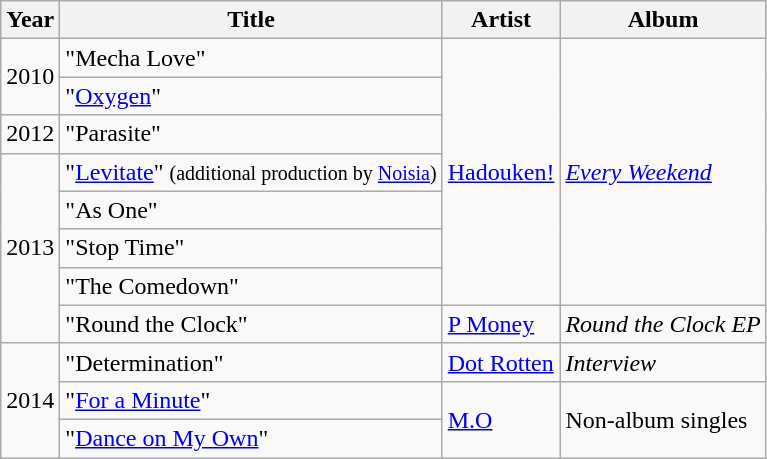<table class="wikitable">
<tr>
<th rowspan="1">Year</th>
<th rowspan="1">Title</th>
<th rowspan="1">Artist</th>
<th rowspan="1">Album</th>
</tr>
<tr>
<td rowspan="2">2010</td>
<td>"Mecha Love"</td>
<td rowspan="7"><a href='#'>Hadouken!</a></td>
<td rowspan="7"><em><a href='#'>Every Weekend</a></em></td>
</tr>
<tr>
<td>"<a href='#'>Oxygen</a>"</td>
</tr>
<tr>
<td>2012</td>
<td>"Parasite"</td>
</tr>
<tr>
<td rowspan="5">2013</td>
<td>"<a href='#'>Levitate</a>" <small>(additional production by <a href='#'>Noisia</a>)</small></td>
</tr>
<tr>
<td>"As One"</td>
</tr>
<tr>
<td>"Stop Time"</td>
</tr>
<tr>
<td>"The Comedown"</td>
</tr>
<tr>
<td>"Round the Clock"</td>
<td><a href='#'>P Money</a></td>
<td><em>Round the Clock EP</em></td>
</tr>
<tr>
<td rowspan="3">2014</td>
<td>"Determination"</td>
<td><a href='#'>Dot Rotten</a></td>
<td><em>Interview</em></td>
</tr>
<tr>
<td>"<a href='#'>For a Minute</a>"</td>
<td rowspan="2"><a href='#'>M.O</a></td>
<td rowspan="2">Non-album singles</td>
</tr>
<tr>
<td>"<a href='#'>Dance on My Own</a>"</td>
</tr>
</table>
